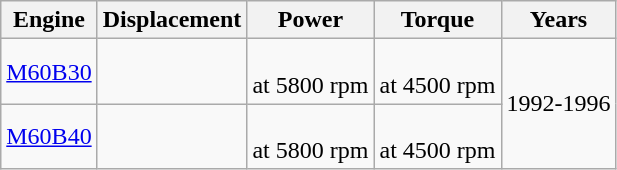<table class="wikitable sortable" style="text-align: center;">
<tr>
<th>Engine</th>
<th>Displacement</th>
<th>Power</th>
<th>Torque</th>
<th>Years</th>
</tr>
<tr>
<td><a href='#'>M60B30</a></td>
<td></td>
<td><br> at 5800 rpm</td>
<td><br>at 4500 rpm</td>
<td rowspan=2>1992-1996</td>
</tr>
<tr>
<td><a href='#'>M60B40</a></td>
<td></td>
<td><br> at 5800 rpm</td>
<td><br> at 4500 rpm</td>
</tr>
</table>
